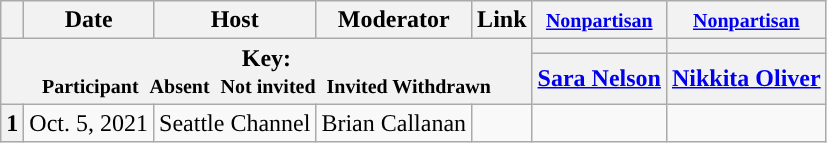<table class="wikitable" style="text-align:center;">
<tr>
<th scope="col"></th>
<th scope="col">Date</th>
<th scope="col">Host</th>
<th scope="col">Moderator</th>
<th scope="col">Link</th>
<th scope="col"><small><a href='#'>Nonpartisan</a></small></th>
<th scope="col"><small><a href='#'>Nonpartisan</a></small></th>
</tr>
<tr>
<th colspan="5" rowspan="2">Key:<br> <small>Participant </small>  <small>Absent </small>  <small>Not invited </small>  <small>Invited  Withdrawn</small></th>
<th scope="col" style="background:"></th>
<th scope="col" style="background:"></th>
</tr>
<tr>
<th scope="col"><a href='#'>Sara Nelson</a></th>
<th scope="col"><a href='#'>Nikkita Oliver</a></th>
</tr>
<tr>
<th>1</th>
<td style="white-space:nowrap;">Oct. 5, 2021</td>
<td style="white-space:nowrap;">Seattle Channel</td>
<td style="white-space:nowrap;">Brian Callanan</td>
<td style="white-space:nowrap;"></td>
<td></td>
<td></td>
</tr>
</table>
